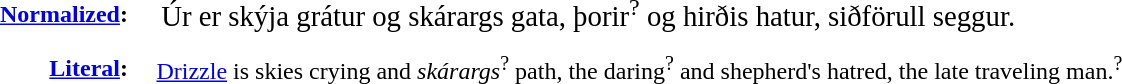<table>
<tr>
<th style="padding-left: 1em; padding-bottom: .5em; text-align:right"><a href='#'>Normalized</a>:</th>
<td style="padding-left: 1em; padding-bottom: .5em; font-size:120%"> Úr er skýja grátur og skárargs gata, þorir<sup>?</sup> og hirðis hatur, siðförull seggur.</td>
</tr>
<tr>
<th style="padding-left: 1em; padding-bottom: .5em; text-align:right"><a href='#'>Literal</a>:</th>
<td style="padding-left: 1em; padding-bottom: .5em"><a href='#'>Drizzle</a> is skies crying and <em>skárargs</em><sup>?</sup> path, the daring<sup>?</sup> and shepherd's hatred, the late traveling man.<sup>?</sup></td>
</tr>
</table>
